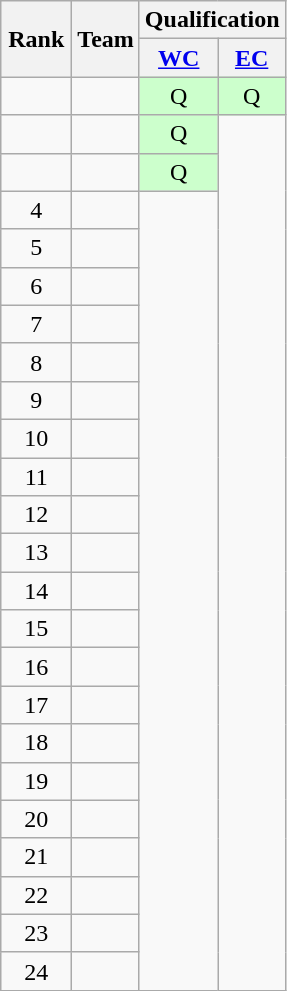<table class="wikitable" style="margin-right:30px">
<tr>
<th style="width: 40px;" rowspan="2">Rank</th>
<th rowspan="2">Team</th>
<th colspan="2">Qualification</th>
</tr>
<tr>
<th><a href='#'>WC</a></th>
<th><a href='#'>EC</a></th>
</tr>
<tr>
<td style="text-align: center;"></td>
<td></td>
<td style="text-align: center; background: #CCFFCC;">Q</td>
<td style="text-align: center; background: #CCFFCC;">Q</td>
</tr>
<tr>
<td style="text-align: center;"></td>
<td></td>
<td style="text-align: center; background: #CCFFCC;">Q</td>
<td rowspan="23"></td>
</tr>
<tr>
<td style="text-align: center;"></td>
<td></td>
<td style="text-align: center; background: #CCFFCC;">Q</td>
</tr>
<tr>
<td style="text-align: center;">4</td>
<td></td>
<td rowspan="21"></td>
</tr>
<tr>
<td style="text-align: center;">5</td>
<td></td>
</tr>
<tr>
<td style="text-align: center;">6</td>
<td></td>
</tr>
<tr>
<td style="text-align: center;">7</td>
<td></td>
</tr>
<tr>
<td style="text-align: center;">8</td>
<td></td>
</tr>
<tr>
<td style="text-align: center;">9</td>
<td></td>
</tr>
<tr>
<td style="text-align: center;">10</td>
<td></td>
</tr>
<tr>
<td style="text-align: center;">11</td>
<td></td>
</tr>
<tr>
<td style="text-align: center;">12</td>
<td></td>
</tr>
<tr>
<td style="text-align: center;">13</td>
<td></td>
</tr>
<tr>
<td style="text-align: center;">14</td>
<td></td>
</tr>
<tr>
<td style="text-align: center;">15</td>
<td></td>
</tr>
<tr>
<td style="text-align: center;">16</td>
<td></td>
</tr>
<tr>
<td style="text-align: center;">17</td>
<td></td>
</tr>
<tr>
<td style="text-align: center;">18</td>
<td></td>
</tr>
<tr>
<td style="text-align: center;">19</td>
<td></td>
</tr>
<tr>
<td style="text-align: center;">20</td>
<td></td>
</tr>
<tr>
<td style="text-align: center;">21</td>
<td></td>
</tr>
<tr>
<td style="text-align: center;">22</td>
<td></td>
</tr>
<tr>
<td style="text-align: center;">23</td>
<td></td>
</tr>
<tr>
<td style="text-align: center;">24</td>
<td></td>
</tr>
</table>
